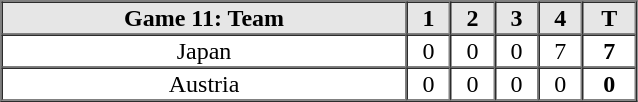<table border=1 cellspacing=0 width=425 style="margin-left:3em;">
<tr style="text-align:center; background-color:#e6e6e6;">
<th>Game 11: Team</th>
<th>1</th>
<th>2</th>
<th>3</th>
<th>4</th>
<th>T</th>
</tr>
<tr style="text-align:center">
<td> Japan</td>
<td>0</td>
<td>0</td>
<td>0</td>
<td>7</td>
<th>7</th>
</tr>
<tr style="text-align:center">
<td> Austria</td>
<td>0</td>
<td>0</td>
<td>0</td>
<td>0</td>
<th>0</th>
</tr>
</table>
